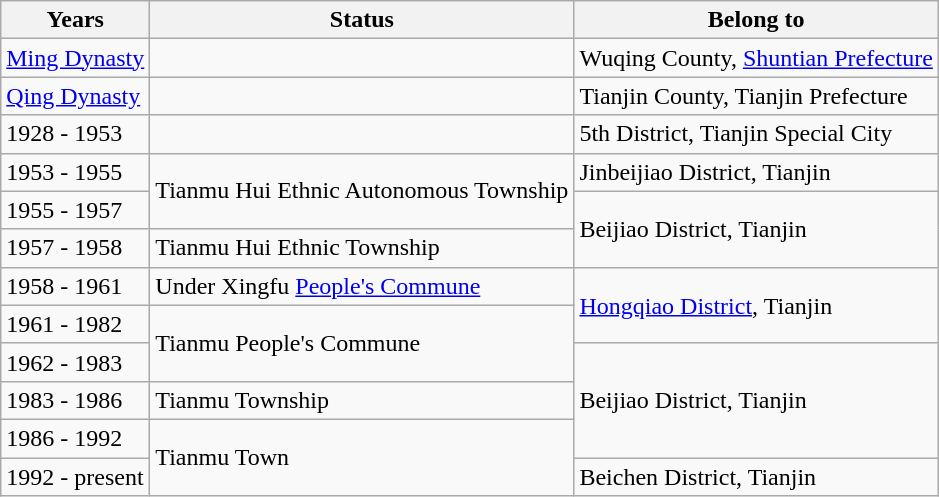<table class="wikitable">
<tr>
<th>Years</th>
<th>Status</th>
<th>Belong to</th>
</tr>
<tr>
<td><a href='#'>Ming Dynasty</a></td>
<td></td>
<td>Wuqing County, <a href='#'>Shuntian Prefecture</a></td>
</tr>
<tr>
<td><a href='#'>Qing Dynasty</a></td>
<td></td>
<td>Tianjin County, Tianjin Prefecture</td>
</tr>
<tr>
<td>1928 - 1953</td>
<td></td>
<td>5th District, Tianjin Special City</td>
</tr>
<tr>
<td>1953 - 1955</td>
<td rowspan="2">Tianmu Hui Ethnic Autonomous Township</td>
<td>Jinbeijiao District, Tianjin</td>
</tr>
<tr>
<td>1955 - 1957</td>
<td rowspan="2">Beijiao District, Tianjin</td>
</tr>
<tr>
<td>1957 - 1958</td>
<td>Tianmu Hui Ethnic Township</td>
</tr>
<tr>
<td>1958 - 1961</td>
<td>Under Xingfu <a href='#'>People's Commune</a></td>
<td rowspan="2"><a href='#'>Hongqiao District</a>, Tianjin</td>
</tr>
<tr>
<td>1961 - 1982</td>
<td rowspan="2">Tianmu People's Commune</td>
</tr>
<tr>
<td>1962 - 1983</td>
<td rowspan="3">Beijiao District, Tianjin</td>
</tr>
<tr>
<td>1983 - 1986</td>
<td>Tianmu Township</td>
</tr>
<tr>
<td>1986 - 1992</td>
<td rowspan="2">Tianmu Town</td>
</tr>
<tr>
<td>1992 - present</td>
<td>Beichen District, Tianjin</td>
</tr>
</table>
